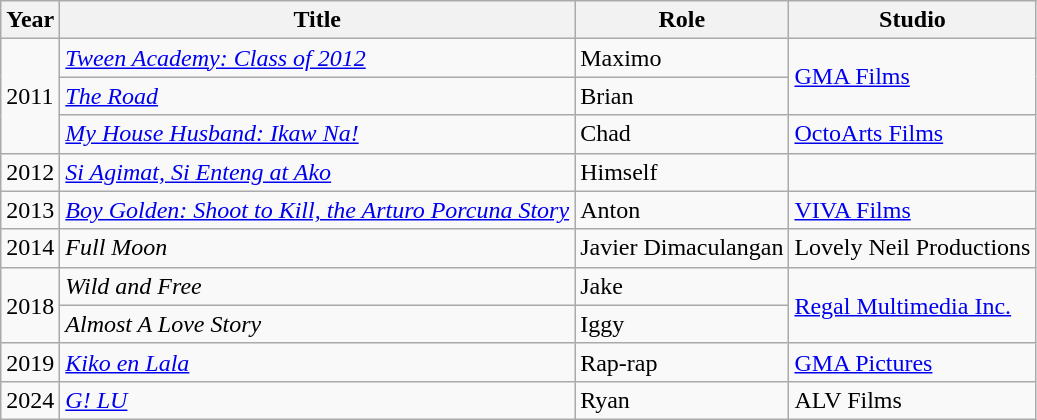<table class="wikitable sortable">
<tr>
<th>Year</th>
<th>Title</th>
<th>Role</th>
<th>Studio</th>
</tr>
<tr>
<td rowspan=3>2011</td>
<td><em><a href='#'>Tween Academy: Class of 2012</a></em></td>
<td>Maximo</td>
<td rowspan=2><a href='#'>GMA Films</a></td>
</tr>
<tr>
<td><em><a href='#'>The Road</a></em></td>
<td>Brian</td>
</tr>
<tr>
<td><em><a href='#'>My House Husband: Ikaw Na!</a></em></td>
<td>Chad</td>
<td><a href='#'>OctoArts Films</a></td>
</tr>
<tr>
<td>2012</td>
<td><em><a href='#'>Si Agimat, Si Enteng at Ako</a></em></td>
<td>Himself</td>
<td></td>
</tr>
<tr>
<td>2013</td>
<td><em><a href='#'>Boy Golden: Shoot to Kill, the Arturo Porcuna Story</a></em></td>
<td>Anton</td>
<td><a href='#'>VIVA Films</a></td>
</tr>
<tr>
<td>2014</td>
<td><em>Full Moon</em></td>
<td>Javier Dimaculangan</td>
<td>Lovely Neil Productions</td>
</tr>
<tr>
<td rowspan="2">2018</td>
<td><em>Wild and Free</em></td>
<td>Jake</td>
<td rowspan="2"><a href='#'>Regal Multimedia Inc.</a></td>
</tr>
<tr>
<td><em>Almost A Love Story</em></td>
<td>Iggy</td>
</tr>
<tr>
<td>2019</td>
<td><em><a href='#'>Kiko en Lala</a></em></td>
<td>Rap-rap</td>
<td><a href='#'>GMA Pictures</a></td>
</tr>
<tr>
<td>2024</td>
<td><em><a href='#'>G! LU</a></em></td>
<td>Ryan</td>
<td>ALV Films</td>
</tr>
</table>
